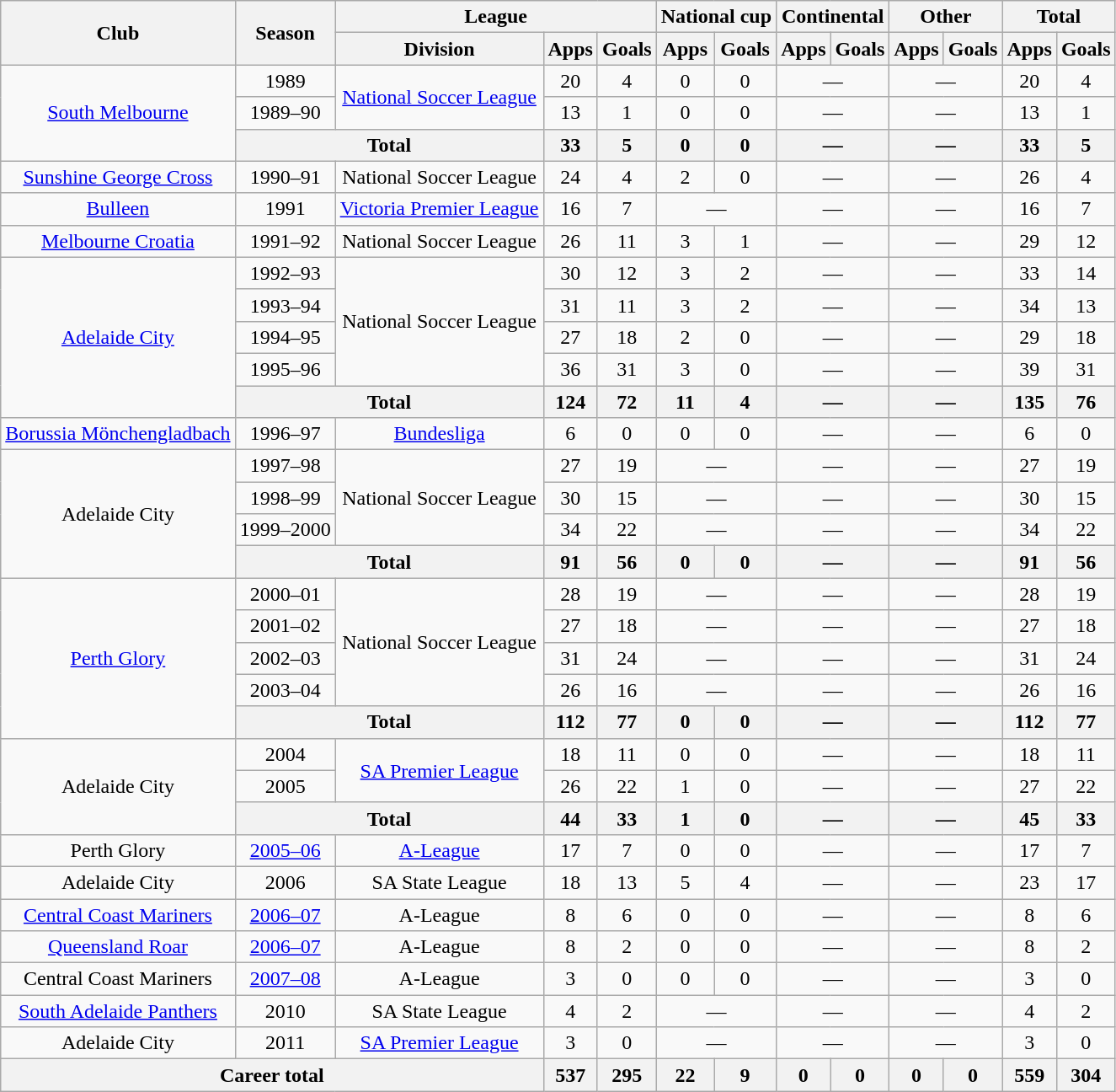<table class="wikitable" style="text-align:center">
<tr>
<th rowspan="2">Club</th>
<th rowspan="2">Season</th>
<th colspan="3">League</th>
<th colspan="2">National cup</th>
<th colspan="2">Continental</th>
<th colspan="2">Other</th>
<th colspan="2">Total</th>
</tr>
<tr>
<th>Division</th>
<th>Apps</th>
<th>Goals</th>
<th>Apps</th>
<th>Goals</th>
<th>Apps</th>
<th>Goals</th>
<th>Apps</th>
<th>Goals</th>
<th>Apps</th>
<th>Goals</th>
</tr>
<tr>
<td rowspan="3"><a href='#'>South Melbourne</a></td>
<td>1989</td>
<td rowspan="2"><a href='#'>National Soccer League</a></td>
<td>20</td>
<td>4</td>
<td>0</td>
<td>0</td>
<td colspan="2">—</td>
<td colspan="2">—</td>
<td>20</td>
<td>4</td>
</tr>
<tr>
<td>1989–90</td>
<td>13</td>
<td>1</td>
<td>0</td>
<td>0</td>
<td colspan="2">—</td>
<td colspan="2">—</td>
<td>13</td>
<td>1</td>
</tr>
<tr>
<th colspan="2">Total</th>
<th>33</th>
<th>5</th>
<th>0</th>
<th>0</th>
<th colspan="2">—</th>
<th colspan="2">—</th>
<th>33</th>
<th>5</th>
</tr>
<tr>
<td><a href='#'>Sunshine George Cross</a></td>
<td>1990–91</td>
<td>National Soccer League</td>
<td>24</td>
<td>4</td>
<td>2</td>
<td>0</td>
<td colspan="2">—</td>
<td colspan="2">—</td>
<td>26</td>
<td>4</td>
</tr>
<tr>
<td><a href='#'>Bulleen</a></td>
<td>1991</td>
<td><a href='#'>Victoria Premier League</a></td>
<td>16</td>
<td>7</td>
<td colspan="2">—</td>
<td colspan="2">—</td>
<td colspan="2">—</td>
<td>16</td>
<td>7</td>
</tr>
<tr>
<td><a href='#'>Melbourne Croatia</a></td>
<td>1991–92</td>
<td>National Soccer League</td>
<td>26</td>
<td>11</td>
<td>3</td>
<td>1</td>
<td colspan="2">—</td>
<td colspan="2">—</td>
<td>29</td>
<td>12</td>
</tr>
<tr>
<td rowspan="5"><a href='#'>Adelaide City</a></td>
<td>1992–93</td>
<td rowspan="4">National Soccer League</td>
<td>30</td>
<td>12</td>
<td>3</td>
<td>2</td>
<td colspan="2">—</td>
<td colspan="2">—</td>
<td>33</td>
<td>14</td>
</tr>
<tr>
<td>1993–94</td>
<td>31</td>
<td>11</td>
<td>3</td>
<td>2</td>
<td colspan="2">—</td>
<td colspan="2">—</td>
<td>34</td>
<td>13</td>
</tr>
<tr>
<td>1994–95</td>
<td>27</td>
<td>18</td>
<td>2</td>
<td>0</td>
<td colspan="2">—</td>
<td colspan="2">—</td>
<td>29</td>
<td>18</td>
</tr>
<tr>
<td>1995–96</td>
<td>36</td>
<td>31</td>
<td>3</td>
<td>0</td>
<td colspan="2">—</td>
<td colspan="2">—</td>
<td>39</td>
<td>31</td>
</tr>
<tr>
<th colspan="2">Total</th>
<th>124</th>
<th>72</th>
<th>11</th>
<th>4</th>
<th colspan="2">—</th>
<th colspan="2">—</th>
<th>135</th>
<th>76</th>
</tr>
<tr>
<td><a href='#'>Borussia Mönchengladbach</a></td>
<td>1996–97</td>
<td><a href='#'>Bundesliga</a></td>
<td>6</td>
<td>0</td>
<td>0</td>
<td>0</td>
<td colspan="2">—</td>
<td colspan="2">—</td>
<td>6</td>
<td>0</td>
</tr>
<tr>
<td rowspan="4">Adelaide City</td>
<td>1997–98</td>
<td rowspan="3">National Soccer League</td>
<td>27</td>
<td>19</td>
<td colspan="2">—</td>
<td colspan="2">—</td>
<td colspan="2">—</td>
<td>27</td>
<td>19</td>
</tr>
<tr>
<td>1998–99</td>
<td>30</td>
<td>15</td>
<td colspan="2">—</td>
<td colspan="2">—</td>
<td colspan="2">—</td>
<td>30</td>
<td>15</td>
</tr>
<tr>
<td>1999–2000</td>
<td>34</td>
<td>22</td>
<td colspan="2">—</td>
<td colspan="2">—</td>
<td colspan="2">—</td>
<td>34</td>
<td>22</td>
</tr>
<tr>
<th colspan="2">Total</th>
<th>91</th>
<th>56</th>
<th>0</th>
<th>0</th>
<th colspan="2">—</th>
<th colspan="2">—</th>
<th>91</th>
<th>56</th>
</tr>
<tr>
<td rowspan="5"><a href='#'>Perth Glory</a></td>
<td>2000–01</td>
<td rowspan="4">National Soccer League</td>
<td>28</td>
<td>19</td>
<td colspan="2">—</td>
<td colspan="2">—</td>
<td colspan="2">—</td>
<td>28</td>
<td>19</td>
</tr>
<tr>
<td>2001–02</td>
<td>27</td>
<td>18</td>
<td colspan="2">—</td>
<td colspan="2">—</td>
<td colspan="2">—</td>
<td>27</td>
<td>18</td>
</tr>
<tr>
<td>2002–03</td>
<td>31</td>
<td>24</td>
<td colspan="2">—</td>
<td colspan="2">—</td>
<td colspan="2">—</td>
<td>31</td>
<td>24</td>
</tr>
<tr>
<td>2003–04</td>
<td>26</td>
<td>16</td>
<td colspan="2">—</td>
<td colspan="2">—</td>
<td colspan="2">—</td>
<td>26</td>
<td>16</td>
</tr>
<tr>
<th colspan="2">Total</th>
<th>112</th>
<th>77</th>
<th>0</th>
<th>0</th>
<th colspan="2">—</th>
<th colspan="2">—</th>
<th>112</th>
<th>77</th>
</tr>
<tr>
<td rowspan="3">Adelaide City</td>
<td>2004</td>
<td rowspan="2"><a href='#'>SA Premier League</a></td>
<td>18</td>
<td>11</td>
<td>0</td>
<td>0</td>
<td colspan="2">—</td>
<td colspan="2">—</td>
<td>18</td>
<td>11</td>
</tr>
<tr>
<td>2005</td>
<td>26</td>
<td>22</td>
<td>1</td>
<td>0</td>
<td colspan="2">—</td>
<td colspan="2">—</td>
<td>27</td>
<td>22</td>
</tr>
<tr>
<th colspan="2">Total</th>
<th>44</th>
<th>33</th>
<th>1</th>
<th>0</th>
<th colspan="2">—</th>
<th colspan="2">—</th>
<th>45</th>
<th>33</th>
</tr>
<tr>
<td>Perth Glory</td>
<td><a href='#'>2005–06</a></td>
<td><a href='#'>A-League</a></td>
<td>17</td>
<td>7</td>
<td>0</td>
<td>0</td>
<td colspan="2">—</td>
<td colspan="2">—</td>
<td>17</td>
<td>7</td>
</tr>
<tr>
<td>Adelaide City</td>
<td>2006</td>
<td>SA State League</td>
<td>18</td>
<td>13</td>
<td>5</td>
<td>4</td>
<td colspan="2">—</td>
<td colspan="2">—</td>
<td>23</td>
<td>17</td>
</tr>
<tr>
<td><a href='#'>Central Coast Mariners</a></td>
<td><a href='#'>2006–07</a></td>
<td>A-League</td>
<td>8</td>
<td>6</td>
<td>0</td>
<td>0</td>
<td colspan="2">—</td>
<td colspan="2">—</td>
<td>8</td>
<td>6</td>
</tr>
<tr>
<td><a href='#'>Queensland Roar</a></td>
<td><a href='#'>2006–07</a></td>
<td>A-League</td>
<td>8</td>
<td>2</td>
<td>0</td>
<td>0</td>
<td colspan="2">—</td>
<td colspan="2">—</td>
<td>8</td>
<td>2</td>
</tr>
<tr>
<td>Central Coast Mariners</td>
<td><a href='#'>2007–08</a></td>
<td>A-League</td>
<td>3</td>
<td>0</td>
<td>0</td>
<td>0</td>
<td colspan="2">—</td>
<td colspan="2">—</td>
<td>3</td>
<td>0</td>
</tr>
<tr>
<td><a href='#'>South Adelaide Panthers</a></td>
<td>2010</td>
<td>SA State League</td>
<td>4</td>
<td>2</td>
<td colspan="2">—</td>
<td colspan="2">—</td>
<td colspan="2">—</td>
<td>4</td>
<td>2</td>
</tr>
<tr>
<td>Adelaide City</td>
<td>2011</td>
<td><a href='#'>SA Premier League</a></td>
<td>3</td>
<td>0</td>
<td colspan="2">—</td>
<td colspan="2">—</td>
<td colspan="2">—</td>
<td>3</td>
<td>0</td>
</tr>
<tr>
<th colspan="3">Career total</th>
<th>537</th>
<th>295</th>
<th>22</th>
<th>9</th>
<th>0</th>
<th>0</th>
<th>0</th>
<th>0</th>
<th>559</th>
<th>304</th>
</tr>
</table>
